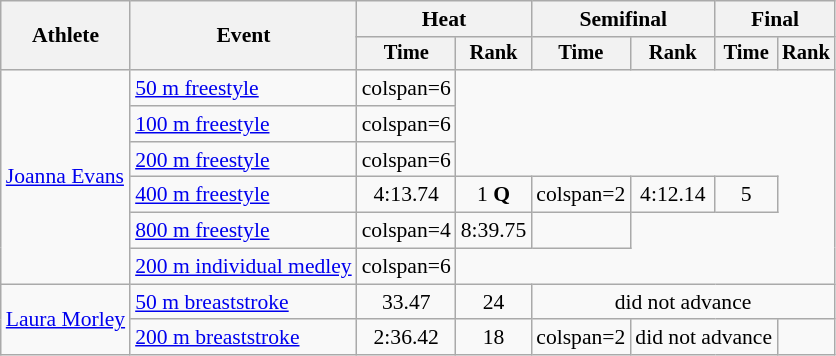<table class=wikitable style="font-size:90%">
<tr>
<th rowspan=2>Athlete</th>
<th rowspan=2>Event</th>
<th colspan="2">Heat</th>
<th colspan="2">Semifinal</th>
<th colspan="2">Final</th>
</tr>
<tr style="font-size:95%">
<th>Time</th>
<th>Rank</th>
<th>Time</th>
<th>Rank</th>
<th>Time</th>
<th>Rank</th>
</tr>
<tr align=center>
<td align=left rowspan=6><a href='#'>Joanna Evans</a></td>
<td align=left><a href='#'>50 m freestyle</a></td>
<td>colspan=6 </td>
</tr>
<tr align=center>
<td align=left><a href='#'>100 m freestyle</a></td>
<td>colspan=6 </td>
</tr>
<tr align=center>
<td align=left><a href='#'>200 m freestyle</a></td>
<td>colspan=6 </td>
</tr>
<tr align=center>
<td align=left><a href='#'>400 m freestyle</a></td>
<td>4:13.74</td>
<td>1 <strong>Q</strong></td>
<td>colspan=2 </td>
<td>4:12.14</td>
<td>5</td>
</tr>
<tr align=center>
<td align=left><a href='#'>800 m freestyle</a></td>
<td>colspan=4 </td>
<td>8:39.75</td>
<td></td>
</tr>
<tr align=center>
<td align=left><a href='#'>200 m individual medley</a></td>
<td>colspan=6 </td>
</tr>
<tr align=center>
<td align=left rowspan=2><a href='#'>Laura Morley</a></td>
<td align=left><a href='#'>50 m breaststroke</a></td>
<td>33.47</td>
<td>24</td>
<td colspan=4>did not advance</td>
</tr>
<tr align=center>
<td align=left><a href='#'>200 m breaststroke</a></td>
<td>2:36.42</td>
<td>18</td>
<td>colspan=2 </td>
<td colspan=2>did not advance</td>
</tr>
</table>
